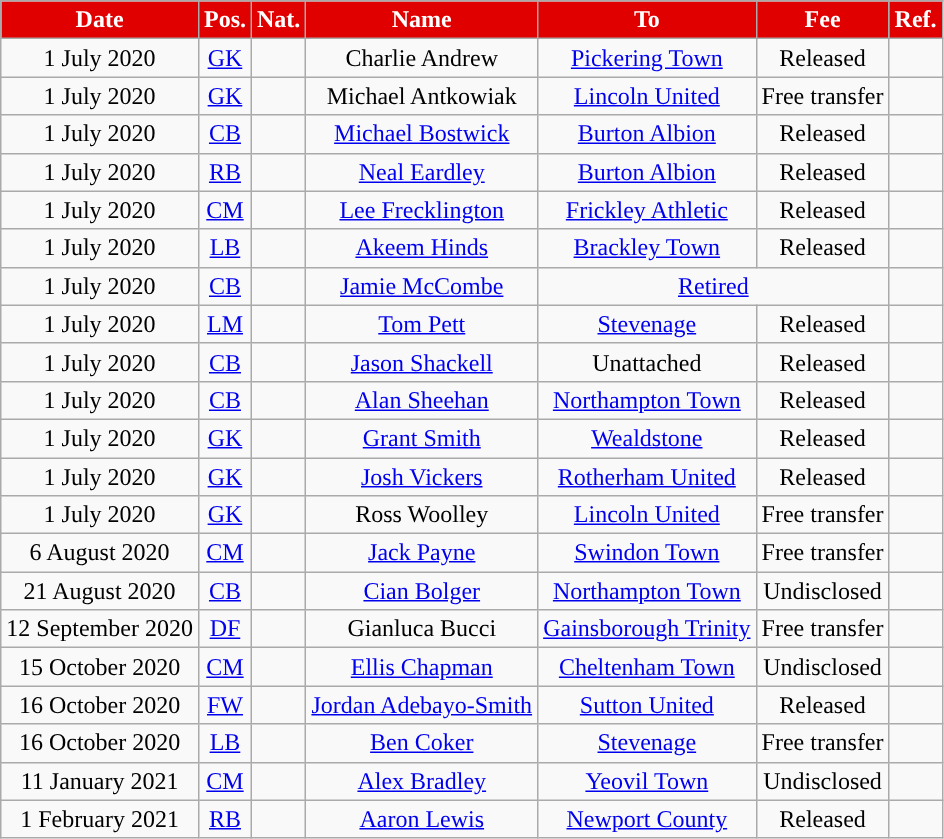<table class="wikitable" style="text-align:center;">
<tr>
<th style="background:#E00000; color:white;">Date</th>
<th style="background:#E00000; color:white;">Pos.</th>
<th style="background:#E00000; color:white;">Nat.</th>
<th style="background:#E00000; color:white;">Name</th>
<th style="background:#E00000; color:white;">To</th>
<th style="background:#E00000; color:white;">Fee</th>
<th style="background:#E00000; color:white;">Ref.</th>
</tr>
<tr>
<td>1 July 2020</td>
<td><a href='#'>GK</a></td>
<td></td>
<td>Charlie Andrew</td>
<td><a href='#'>Pickering Town</a></td>
<td>Released</td>
<td></td>
</tr>
<tr>
<td>1 July 2020</td>
<td><a href='#'>GK</a></td>
<td></td>
<td>Michael Antkowiak</td>
<td><a href='#'>Lincoln United</a></td>
<td>Free transfer</td>
<td></td>
</tr>
<tr>
<td>1 July 2020</td>
<td><a href='#'>CB</a></td>
<td></td>
<td><a href='#'>Michael Bostwick</a></td>
<td><a href='#'>Burton Albion</a></td>
<td>Released</td>
<td></td>
</tr>
<tr>
<td>1 July 2020</td>
<td><a href='#'>RB</a></td>
<td></td>
<td><a href='#'>Neal Eardley</a></td>
<td><a href='#'>Burton Albion</a></td>
<td>Released</td>
<td></td>
</tr>
<tr>
<td>1 July 2020</td>
<td><a href='#'>CM</a></td>
<td></td>
<td><a href='#'>Lee Frecklington</a></td>
<td><a href='#'>Frickley Athletic</a></td>
<td>Released</td>
<td></td>
</tr>
<tr>
<td>1 July 2020</td>
<td><a href='#'>LB</a></td>
<td></td>
<td><a href='#'>Akeem Hinds</a></td>
<td><a href='#'>Brackley Town</a></td>
<td>Released</td>
<td></td>
</tr>
<tr>
<td>1 July 2020</td>
<td><a href='#'>CB</a></td>
<td></td>
<td><a href='#'>Jamie McCombe</a></td>
<td colspan="2"><a href='#'>Retired</a></td>
<td></td>
</tr>
<tr>
<td>1 July 2020</td>
<td><a href='#'>LM</a></td>
<td></td>
<td><a href='#'>Tom Pett</a></td>
<td><a href='#'>Stevenage</a></td>
<td>Released</td>
<td></td>
</tr>
<tr>
<td>1 July 2020</td>
<td><a href='#'>CB</a></td>
<td></td>
<td><a href='#'>Jason Shackell</a></td>
<td>Unattached</td>
<td>Released</td>
<td></td>
</tr>
<tr>
<td>1 July 2020</td>
<td><a href='#'>CB</a></td>
<td></td>
<td><a href='#'>Alan Sheehan</a></td>
<td><a href='#'>Northampton Town</a></td>
<td>Released</td>
<td></td>
</tr>
<tr>
<td>1 July 2020</td>
<td><a href='#'>GK</a></td>
<td></td>
<td><a href='#'>Grant Smith</a></td>
<td><a href='#'>Wealdstone</a></td>
<td>Released</td>
<td></td>
</tr>
<tr>
<td>1 July 2020</td>
<td><a href='#'>GK</a></td>
<td></td>
<td><a href='#'>Josh Vickers</a></td>
<td><a href='#'>Rotherham United</a></td>
<td>Released</td>
<td></td>
</tr>
<tr>
<td>1 July 2020</td>
<td><a href='#'>GK</a></td>
<td></td>
<td>Ross Woolley</td>
<td><a href='#'>Lincoln United</a></td>
<td>Free transfer</td>
<td></td>
</tr>
<tr>
<td>6 August 2020</td>
<td><a href='#'>CM</a></td>
<td></td>
<td><a href='#'>Jack Payne</a></td>
<td><a href='#'>Swindon Town</a></td>
<td>Free transfer</td>
<td></td>
</tr>
<tr>
<td>21 August 2020</td>
<td><a href='#'>CB</a></td>
<td></td>
<td><a href='#'>Cian Bolger</a></td>
<td><a href='#'>Northampton Town</a></td>
<td>Undisclosed</td>
<td></td>
</tr>
<tr>
<td>12 September 2020</td>
<td><a href='#'>DF</a></td>
<td></td>
<td>Gianluca Bucci</td>
<td><a href='#'>Gainsborough Trinity</a></td>
<td>Free transfer</td>
<td></td>
</tr>
<tr>
<td>15 October 2020</td>
<td><a href='#'>CM</a></td>
<td></td>
<td><a href='#'>Ellis Chapman</a></td>
<td><a href='#'>Cheltenham Town</a></td>
<td>Undisclosed</td>
<td></td>
</tr>
<tr>
<td>16 October 2020</td>
<td><a href='#'>FW</a></td>
<td></td>
<td><a href='#'>Jordan Adebayo-Smith</a></td>
<td><a href='#'>Sutton United</a></td>
<td>Released</td>
<td></td>
</tr>
<tr>
<td>16 October 2020</td>
<td><a href='#'>LB</a></td>
<td></td>
<td><a href='#'>Ben Coker</a></td>
<td><a href='#'>Stevenage</a></td>
<td>Free transfer</td>
<td></td>
</tr>
<tr>
<td>11 January 2021</td>
<td><a href='#'>CM</a></td>
<td></td>
<td><a href='#'>Alex Bradley</a></td>
<td><a href='#'>Yeovil Town</a></td>
<td>Undisclosed</td>
<td></td>
</tr>
<tr>
<td>1 February 2021</td>
<td><a href='#'>RB</a></td>
<td></td>
<td><a href='#'>Aaron Lewis</a></td>
<td><a href='#'>Newport County</a></td>
<td>Released</td>
<td></td>
</tr>
</table>
